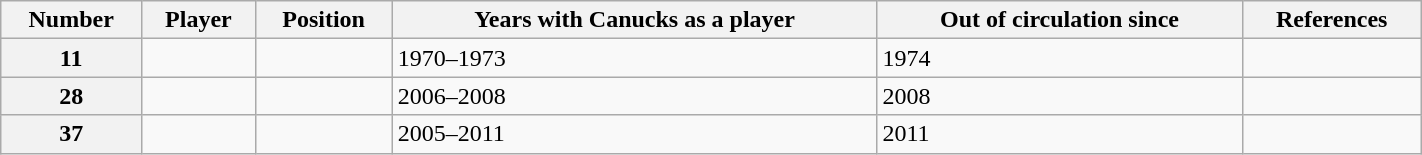<table class="wikitable sortable" width="75%">
<tr>
<th scope="col">Number</th>
<th scope="col">Player</th>
<th scope="col">Position</th>
<th scope="col">Years with Canucks as a player</th>
<th scope="col">Out of circulation since</th>
<th scope="col" class="unsortable">References</th>
</tr>
<tr>
<th scope="row">11</th>
<td></td>
<td></td>
<td>1970–1973</td>
<td>1974</td>
<td></td>
</tr>
<tr>
<th scope="row">28</th>
<td></td>
<td></td>
<td>2006–2008</td>
<td>2008</td>
<td></td>
</tr>
<tr>
<th scope="row">37</th>
<td></td>
<td></td>
<td>2005–2011</td>
<td>2011</td>
<td></td>
</tr>
</table>
